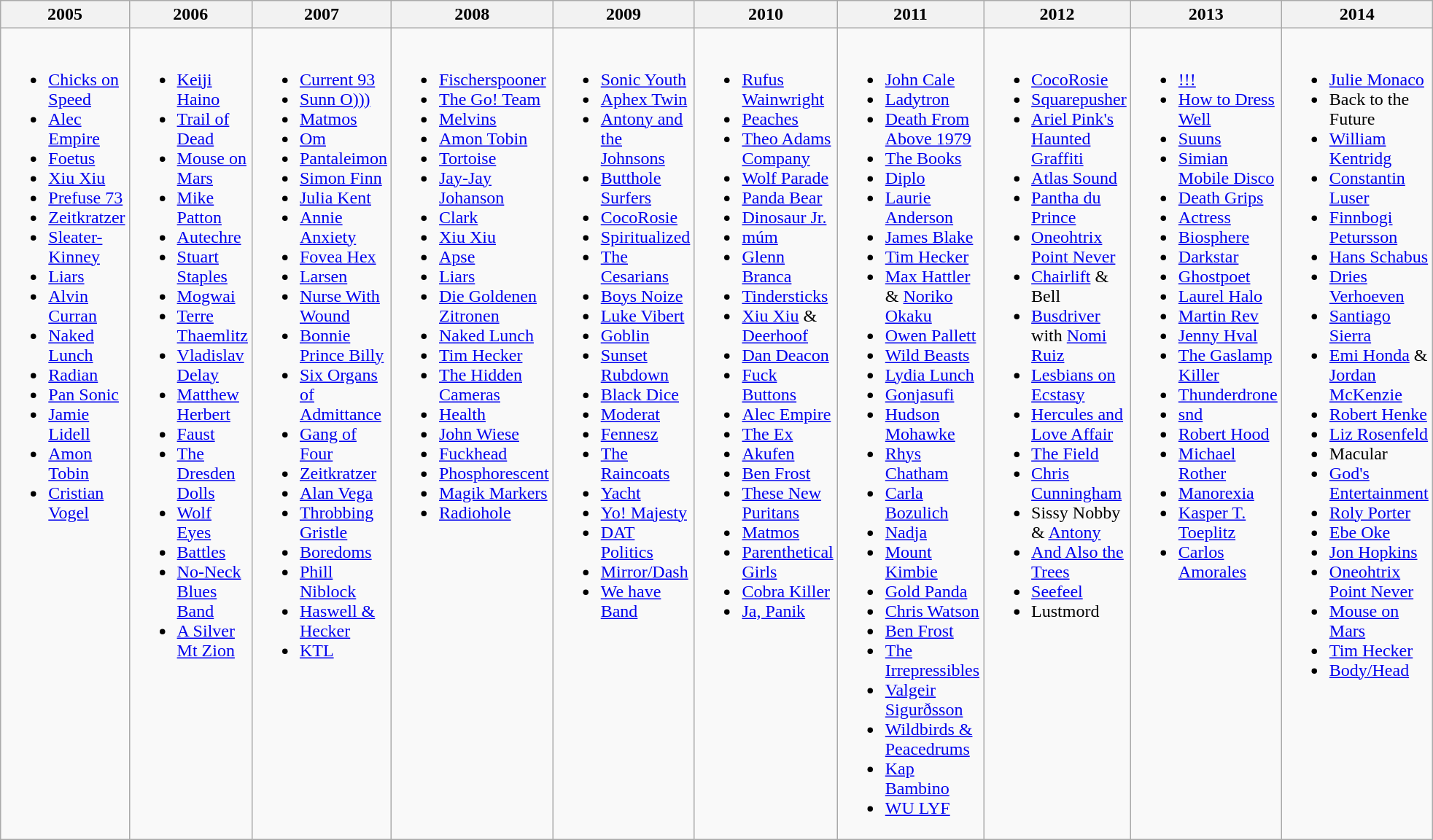<table class="wikitable">
<tr>
<th>2005</th>
<th>2006</th>
<th>2007</th>
<th>2008</th>
<th>2009</th>
<th>2010</th>
<th>2011</th>
<th>2012</th>
<th>2013</th>
<th>2014</th>
</tr>
<tr valign="top">
<td><br><ul><li><a href='#'>Chicks on Speed</a></li><li><a href='#'>Alec Empire</a></li><li><a href='#'>Foetus</a></li><li><a href='#'>Xiu Xiu</a></li><li><a href='#'>Prefuse 73</a></li><li><a href='#'>Zeitkratzer</a></li><li><a href='#'>Sleater-Kinney</a></li><li><a href='#'>Liars</a></li><li><a href='#'>Alvin Curran</a></li><li><a href='#'>Naked Lunch</a></li><li><a href='#'>Radian</a></li><li><a href='#'>Pan Sonic</a></li><li><a href='#'>Jamie Lidell</a></li><li><a href='#'>Amon Tobin</a></li><li><a href='#'>Cristian Vogel</a></li></ul></td>
<td><br><ul><li><a href='#'>Keiji Haino</a></li><li><a href='#'>Trail of Dead</a></li><li><a href='#'>Mouse on Mars</a></li><li><a href='#'>Mike Patton</a></li><li><a href='#'>Autechre</a></li><li><a href='#'>Stuart Staples</a></li><li><a href='#'>Mogwai</a></li><li><a href='#'>Terre Thaemlitz</a></li><li><a href='#'>Vladislav Delay</a></li><li><a href='#'>Matthew Herbert</a></li><li><a href='#'>Faust</a></li><li><a href='#'>The Dresden Dolls</a></li><li><a href='#'>Wolf Eyes</a></li><li><a href='#'>Battles</a></li><li><a href='#'>No-Neck Blues Band</a></li><li><a href='#'>A Silver Mt Zion</a></li></ul></td>
<td><br><ul><li><a href='#'>Current 93</a></li><li><a href='#'>Sunn O)))</a></li><li><a href='#'>Matmos</a></li><li><a href='#'>Om</a></li><li><a href='#'>Pantaleimon</a></li><li><a href='#'>Simon Finn</a></li><li><a href='#'>Julia Kent</a></li><li><a href='#'>Annie Anxiety</a></li><li><a href='#'>Fovea Hex</a></li><li><a href='#'>Larsen</a></li><li><a href='#'>Nurse With Wound</a></li><li><a href='#'>Bonnie Prince Billy</a></li><li><a href='#'>Six Organs of Admittance</a></li><li><a href='#'>Gang of Four</a></li><li><a href='#'>Zeitkratzer</a></li><li><a href='#'>Alan Vega</a></li><li><a href='#'>Throbbing Gristle</a></li><li><a href='#'>Boredoms</a></li><li><a href='#'>Phill Niblock</a></li><li><a href='#'>Haswell & Hecker</a></li><li><a href='#'>KTL</a></li></ul></td>
<td><br><ul><li><a href='#'>Fischerspooner</a></li><li><a href='#'>The Go! Team</a></li><li><a href='#'>Melvins</a></li><li><a href='#'>Amon Tobin</a></li><li><a href='#'>Tortoise</a></li><li><a href='#'>Jay-Jay Johanson</a></li><li><a href='#'>Clark</a></li><li><a href='#'>Xiu Xiu</a></li><li><a href='#'>Apse</a></li><li><a href='#'>Liars</a></li><li><a href='#'>Die Goldenen Zitronen</a></li><li><a href='#'>Naked Lunch</a></li><li><a href='#'>Tim Hecker</a></li><li><a href='#'>The Hidden Cameras</a></li><li><a href='#'>Health</a></li><li><a href='#'>John Wiese</a></li><li><a href='#'>Fuckhead</a></li><li><a href='#'>Phosphorescent</a></li><li><a href='#'>Magik Markers</a></li><li><a href='#'>Radiohole</a></li></ul></td>
<td><br><ul><li><a href='#'>Sonic Youth</a></li><li><a href='#'>Aphex Twin</a></li><li><a href='#'>Antony and the Johnsons</a></li><li><a href='#'>Butthole Surfers</a></li><li><a href='#'>CocoRosie</a></li><li><a href='#'>Spiritualized</a></li><li><a href='#'>The Cesarians</a></li><li><a href='#'>Boys Noize</a></li><li><a href='#'>Luke Vibert</a></li><li><a href='#'>Goblin</a></li><li><a href='#'>Sunset Rubdown</a></li><li><a href='#'>Black Dice</a></li><li><a href='#'>Moderat</a></li><li><a href='#'>Fennesz</a></li><li><a href='#'>The Raincoats</a></li><li><a href='#'>Yacht</a></li><li><a href='#'>Yo! Majesty</a></li><li><a href='#'>DAT Politics</a></li><li><a href='#'>Mirror/Dash</a></li><li><a href='#'>We have Band</a></li></ul></td>
<td><br><ul><li><a href='#'>Rufus Wainwright</a></li><li><a href='#'>Peaches</a></li><li><a href='#'>Theo Adams Company</a></li><li><a href='#'>Wolf Parade</a></li><li><a href='#'>Panda Bear</a></li><li><a href='#'>Dinosaur Jr.</a></li><li><a href='#'>múm</a></li><li><a href='#'>Glenn Branca</a></li><li><a href='#'>Tindersticks</a></li><li><a href='#'>Xiu Xiu</a> & <a href='#'>Deerhoof</a></li><li><a href='#'>Dan Deacon</a></li><li><a href='#'>Fuck Buttons</a></li><li><a href='#'>Alec Empire</a></li><li><a href='#'>The Ex</a></li><li><a href='#'>Akufen</a></li><li><a href='#'>Ben Frost</a></li><li><a href='#'>These New Puritans</a></li><li><a href='#'>Matmos</a></li><li><a href='#'>Parenthetical Girls</a></li><li><a href='#'>Cobra Killer</a></li><li><a href='#'>Ja, Panik</a></li></ul></td>
<td><br><ul><li><a href='#'>John Cale</a></li><li><a href='#'>Ladytron</a></li><li><a href='#'>Death From Above 1979</a></li><li><a href='#'>The Books</a></li><li><a href='#'>Diplo</a></li><li><a href='#'>Laurie Anderson</a></li><li><a href='#'>James Blake</a></li><li><a href='#'>Tim Hecker</a></li><li><a href='#'>Max Hattler</a> & <a href='#'>Noriko Okaku</a></li><li><a href='#'>Owen Pallett</a></li><li><a href='#'>Wild Beasts</a></li><li><a href='#'>Lydia Lunch</a></li><li><a href='#'>Gonjasufi</a></li><li><a href='#'>Hudson Mohawke</a></li><li><a href='#'>Rhys Chatham</a></li><li><a href='#'>Carla Bozulich</a></li><li><a href='#'>Nadja</a></li><li><a href='#'>Mount Kimbie</a></li><li><a href='#'>Gold Panda</a></li><li><a href='#'>Chris Watson</a></li><li><a href='#'>Ben Frost</a></li><li><a href='#'>The Irrepressibles</a></li><li><a href='#'>Valgeir Sigurðsson</a></li><li><a href='#'>Wildbirds & Peacedrums</a></li><li><a href='#'>Kap Bambino</a></li><li><a href='#'>WU LYF</a></li></ul></td>
<td><br><ul><li><a href='#'>CocoRosie</a></li><li><a href='#'>Squarepusher</a></li><li><a href='#'>Ariel Pink's Haunted Graffiti</a></li><li><a href='#'>Atlas Sound</a></li><li><a href='#'>Pantha du Prince</a></li><li><a href='#'>Oneohtrix Point Never</a></li><li><a href='#'>Chairlift</a> & Bell</li><li><a href='#'>Busdriver</a> with <a href='#'>Nomi Ruiz</a></li><li><a href='#'>Lesbians on Ecstasy</a></li><li><a href='#'>Hercules and Love Affair</a></li><li><a href='#'>The Field</a></li><li><a href='#'>Chris Cunningham</a></li><li>Sissy Nobby & <a href='#'>Antony</a></li><li><a href='#'>And Also the Trees</a></li><li><a href='#'>Seefeel</a></li><li>Lustmord</li></ul></td>
<td><br><ul><li><a href='#'>!!!</a></li><li><a href='#'>How to Dress Well</a></li><li><a href='#'>Suuns</a></li><li><a href='#'>Simian Mobile Disco</a></li><li><a href='#'>Death Grips</a></li><li><a href='#'>Actress</a></li><li><a href='#'>Biosphere</a></li><li><a href='#'>Darkstar</a></li><li><a href='#'>Ghostpoet</a></li><li><a href='#'>Laurel Halo</a></li><li><a href='#'>Martin Rev</a></li><li><a href='#'>Jenny Hval</a></li><li><a href='#'>The Gaslamp Killer</a></li><li><a href='#'>Thunderdrone</a></li><li><a href='#'> snd</a></li><li><a href='#'>Robert Hood</a></li><li><a href='#'>Michael Rother</a></li><li><a href='#'>Manorexia</a></li><li><a href='#'>Kasper T. Toeplitz</a></li><li><a href='#'>Carlos Amorales</a></li></ul></td>
<td><br><ul><li><a href='#'>Julie Monaco</a></li><li>Back to the Future</li><li><a href='#'>William Kentridg</a></li><li><a href='#'>Constantin Luser</a></li><li><a href='#'>Finnbogi Petursson</a></li><li><a href='#'>Hans Schabus</a></li><li><a href='#'>Dries Verhoeven</a></li><li><a href='#'>Santiago Sierra</a></li><li><a href='#'>Emi Honda</a> & <a href='#'>Jordan McKenzie</a></li><li><a href='#'>Robert Henke</a></li><li><a href='#'>Liz Rosenfeld</a></li><li>Macular</li><li><a href='#'>God's Entertainment</a></li><li><a href='#'>Roly Porter</a></li><li><a href='#'>Ebe Oke</a></li><li><a href='#'>Jon Hopkins</a></li><li><a href='#'>Oneohtrix Point Never</a></li><li><a href='#'>Mouse on Mars</a></li><li><a href='#'>Tim Hecker</a></li><li><a href='#'>Body/Head</a></li></ul></td>
</tr>
</table>
